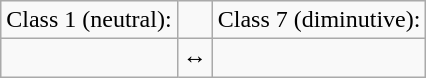<table class="wikitable">
<tr>
<td>Class 1 (neutral):</td>
<td></td>
<td>Class 7 (diminutive):</td>
</tr>
<tr>
<td></td>
<td>↔</td>
<td></td>
</tr>
</table>
